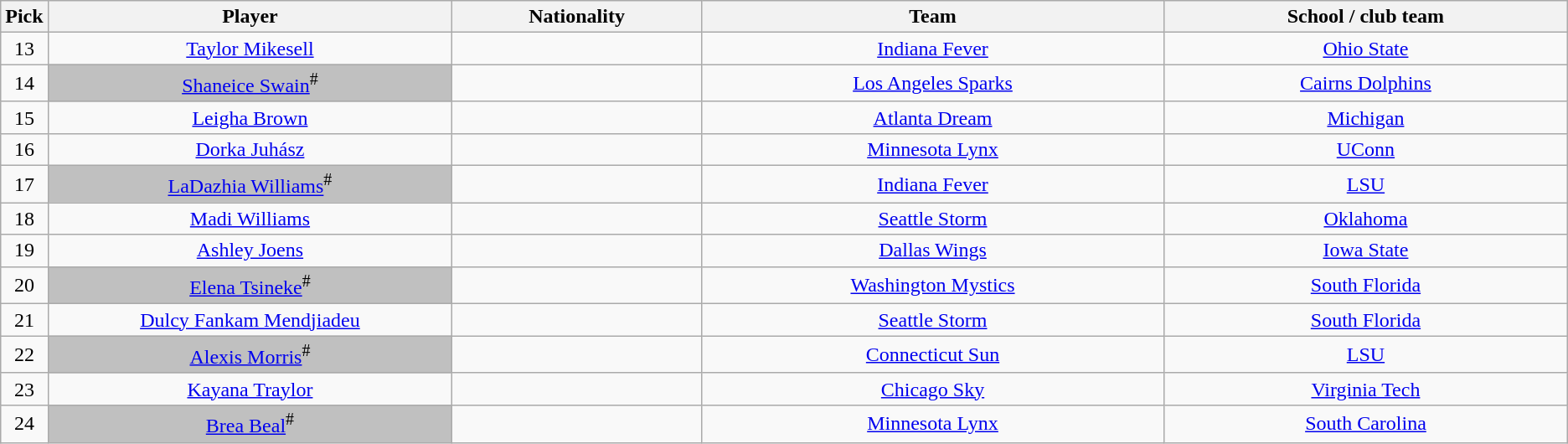<table class="wikitable" style="text-align: center;">
<tr>
<th width=30>Pick</th>
<th width=333>Player</th>
<th width=200>Nationality</th>
<th width=383>Team</th>
<th width=333>School / club team</th>
</tr>
<tr>
<td>13</td>
<td><a href='#'>Taylor Mikesell</a></td>
<td></td>
<td><a href='#'>Indiana Fever</a></td>
<td><a href='#'>Ohio State</a></td>
</tr>
<tr>
<td>14</td>
<td bgcolor="#C0C0C0"><a href='#'>Shaneice Swain</a><sup>#</sup></td>
<td></td>
<td><a href='#'>Los Angeles Sparks</a></td>
<td><a href='#'>Cairns Dolphins</a></td>
</tr>
<tr>
<td>15</td>
<td><a href='#'>Leigha Brown</a></td>
<td></td>
<td><a href='#'>Atlanta Dream</a></td>
<td><a href='#'>Michigan</a></td>
</tr>
<tr>
<td>16</td>
<td><a href='#'>Dorka Juhász</a></td>
<td></td>
<td><a href='#'>Minnesota Lynx</a></td>
<td><a href='#'>UConn</a></td>
</tr>
<tr>
<td>17</td>
<td bgcolor="#C0C0C0"><a href='#'>LaDazhia Williams</a><sup>#</sup></td>
<td></td>
<td><a href='#'>Indiana Fever</a> </td>
<td><a href='#'>LSU</a></td>
</tr>
<tr>
<td>18</td>
<td><a href='#'>Madi Williams</a></td>
<td></td>
<td><a href='#'>Seattle Storm</a> </td>
<td><a href='#'>Oklahoma</a></td>
</tr>
<tr>
<td>19</td>
<td><a href='#'>Ashley Joens</a></td>
<td></td>
<td><a href='#'>Dallas Wings</a></td>
<td><a href='#'>Iowa State</a></td>
</tr>
<tr>
<td>20</td>
<td bgcolor="#C0C0C0"><a href='#'>Elena Tsineke</a><sup>#</sup></td>
<td></td>
<td><a href='#'>Washington Mystics</a></td>
<td><a href='#'>South Florida</a></td>
</tr>
<tr>
<td>21</td>
<td><a href='#'>Dulcy Fankam Mendjiadeu</a></td>
<td></td>
<td><a href='#'>Seattle Storm</a></td>
<td><a href='#'>South Florida</a></td>
</tr>
<tr>
<td>22</td>
<td bgcolor="#C0C0C0"><a href='#'>Alexis Morris</a><sup>#</sup></td>
<td></td>
<td><a href='#'>Connecticut Sun</a></td>
<td><a href='#'>LSU</a></td>
</tr>
<tr>
<td>23</td>
<td><a href='#'>Kayana Traylor</a></td>
<td></td>
<td><a href='#'>Chicago Sky</a></td>
<td><a href='#'>Virginia Tech</a></td>
</tr>
<tr>
<td>24</td>
<td bgcolor="#C0C0C0"><a href='#'>Brea Beal</a><sup>#</sup></td>
<td></td>
<td><a href='#'>Minnesota Lynx</a> </td>
<td><a href='#'>South Carolina</a></td>
</tr>
</table>
